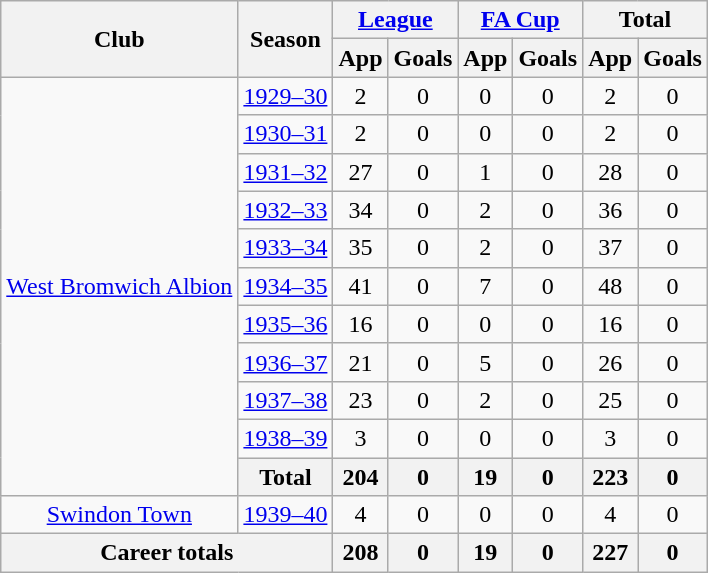<table class="wikitable" style="text-align:center">
<tr>
<th rowspan="2">Club</th>
<th rowspan="2">Season</th>
<th colspan="2"><a href='#'>League</a></th>
<th colspan="2"><a href='#'>FA Cup</a></th>
<th colspan="2">Total</th>
</tr>
<tr>
<th>App</th>
<th>Goals</th>
<th>App</th>
<th>Goals</th>
<th>App</th>
<th>Goals</th>
</tr>
<tr>
<td rowspan="11"><a href='#'>West Bromwich Albion</a></td>
<td><a href='#'>1929–30</a></td>
<td>2</td>
<td>0</td>
<td>0</td>
<td>0</td>
<td>2</td>
<td>0</td>
</tr>
<tr>
<td><a href='#'>1930–31</a></td>
<td>2</td>
<td>0</td>
<td>0</td>
<td>0</td>
<td>2</td>
<td>0</td>
</tr>
<tr>
<td><a href='#'>1931–32</a></td>
<td>27</td>
<td>0</td>
<td>1</td>
<td>0</td>
<td>28</td>
<td>0</td>
</tr>
<tr>
<td><a href='#'>1932–33</a></td>
<td>34</td>
<td>0</td>
<td>2</td>
<td>0</td>
<td>36</td>
<td>0</td>
</tr>
<tr>
<td><a href='#'>1933–34</a></td>
<td>35</td>
<td>0</td>
<td>2</td>
<td>0</td>
<td>37</td>
<td>0</td>
</tr>
<tr>
<td><a href='#'>1934–35</a></td>
<td>41</td>
<td>0</td>
<td>7</td>
<td>0</td>
<td>48</td>
<td>0</td>
</tr>
<tr>
<td><a href='#'>1935–36</a></td>
<td>16</td>
<td>0</td>
<td>0</td>
<td>0</td>
<td>16</td>
<td>0</td>
</tr>
<tr>
<td><a href='#'>1936–37</a></td>
<td>21</td>
<td>0</td>
<td>5</td>
<td>0</td>
<td>26</td>
<td>0</td>
</tr>
<tr>
<td><a href='#'>1937–38</a></td>
<td>23</td>
<td>0</td>
<td>2</td>
<td>0</td>
<td>25</td>
<td>0</td>
</tr>
<tr>
<td><a href='#'>1938–39</a></td>
<td>3</td>
<td>0</td>
<td>0</td>
<td>0</td>
<td>3</td>
<td>0</td>
</tr>
<tr>
<th>Total</th>
<th>204</th>
<th>0</th>
<th>19</th>
<th>0</th>
<th>223</th>
<th>0</th>
</tr>
<tr>
<td><a href='#'>Swindon Town</a></td>
<td><a href='#'>1939–40</a></td>
<td>4</td>
<td>0</td>
<td>0</td>
<td>0</td>
<td>4</td>
<td>0</td>
</tr>
<tr>
<th colspan="2">Career totals</th>
<th>208</th>
<th>0</th>
<th>19</th>
<th>0</th>
<th>227</th>
<th>0</th>
</tr>
</table>
